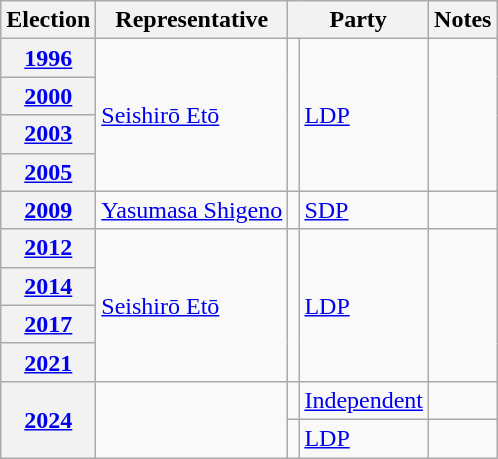<table class=wikitable>
<tr valign=bottom>
<th>Election</th>
<th>Representative</th>
<th colspan="2">Party</th>
<th>Notes</th>
</tr>
<tr>
<th><a href='#'>1996</a></th>
<td rowspan=4><a href='#'>Seishirō Etō</a></td>
<td rowspan=4 bgcolor=></td>
<td rowspan=4><a href='#'>LDP</a></td>
<td rowspan=4></td>
</tr>
<tr>
<th><a href='#'>2000</a></th>
</tr>
<tr>
<th><a href='#'>2003</a></th>
</tr>
<tr>
<th><a href='#'>2005</a></th>
</tr>
<tr>
<th><a href='#'>2009</a></th>
<td><a href='#'>Yasumasa Shigeno</a></td>
<td bgcolor=></td>
<td><a href='#'>SDP</a></td>
<td></td>
</tr>
<tr>
<th><a href='#'>2012</a></th>
<td rowspan=4><a href='#'>Seishirō Etō</a></td>
<td rowspan=4 bgcolor=></td>
<td rowspan=4><a href='#'>LDP</a></td>
<td rowspan=4></td>
</tr>
<tr>
<th><a href='#'>2014</a></th>
</tr>
<tr>
<th><a href='#'>2017</a></th>
</tr>
<tr>
<th><a href='#'>2021</a></th>
</tr>
<tr>
<th rowspan=2><a href='#'>2024</a></th>
<td rowspan=2></td>
<td bgcolor=></td>
<td><a href='#'>Independent</a></td>
<td></td>
</tr>
<tr>
<td bgcolor=></td>
<td><a href='#'>LDP</a></td>
<td></td>
</tr>
</table>
